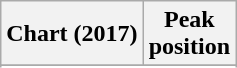<table class="wikitable sortable plainrowheaders" style="text-align:center;">
<tr>
<th>Chart (2017)</th>
<th>Peak<br>position</th>
</tr>
<tr>
</tr>
<tr>
</tr>
</table>
